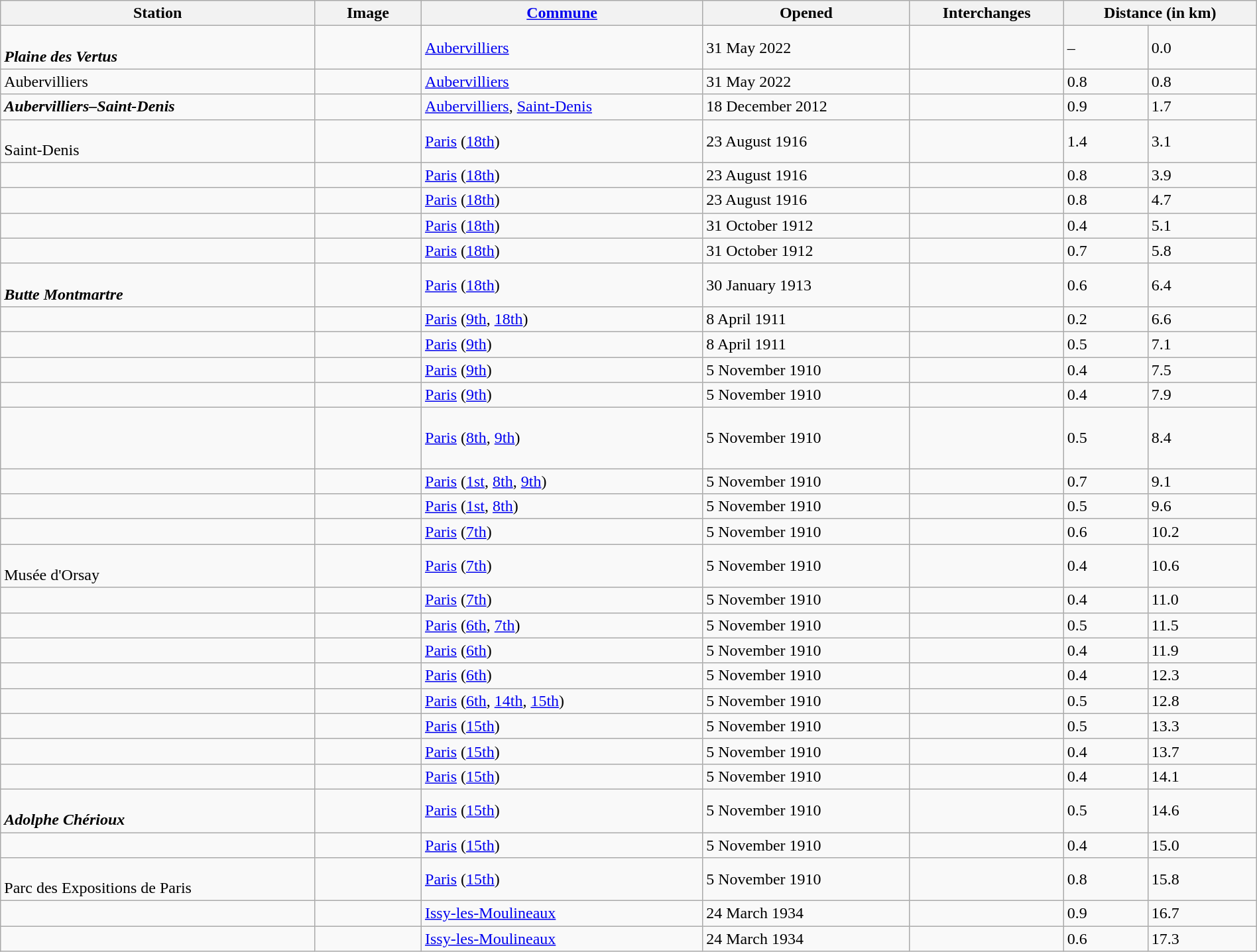<table class="wikitable sortable" style="width:100%">
<tr>
<th>Station</th>
<th style="width:100px" class="unsortable">Image</th>
<th><a href='#'>Commune</a></th>
<th data-sort-type="date">Opened</th>
<th class="unsortable">Interchanges</th>
<th colspan="2">Distance (in km)</th>
</tr>
<tr>
<td><strong><br><em>Plaine des Vertus<strong><em></td>
<td></td>
<td><a href='#'>Aubervilliers</a></td>
<td>31 May 2022</td>
<td></td>
<td>–</td>
<td>0.0</td>
</tr>
<tr>
<td></em></strong>Aubervilliers</em><br></strong></td>
<td></td>
<td><a href='#'>Aubervilliers</a></td>
<td>31 May 2022</td>
<td></td>
<td>0.8</td>
<td>0.8</td>
</tr>
<tr>
<td><strong><em>Aubervilliers–Saint-Denis<em><br><strong></td>
<td></td>
<td><a href='#'>Aubervilliers</a>, <a href='#'>Saint-Denis</a></td>
<td>18 December 2012</td>
<td></td>
<td>0.9</td>
<td>1.7</td>
</tr>
<tr>
<td></strong><br></em>Saint-Denis</em></strong></td>
<td></td>
<td><a href='#'>Paris</a> (<a href='#'>18th</a>)</td>
<td>23 August 1916</td>
<td> </td>
<td>1.4</td>
<td>3.1</td>
</tr>
<tr>
<td><strong></strong></td>
<td></td>
<td><a href='#'>Paris</a> (<a href='#'>18th</a>)</td>
<td>23 August 1916</td>
<td></td>
<td>0.8</td>
<td>3.9</td>
</tr>
<tr>
<td><strong></strong></td>
<td></td>
<td><a href='#'>Paris</a> (<a href='#'>18th</a>)</td>
<td>23 August 1916</td>
<td> </td>
<td>0.8</td>
<td>4.7</td>
</tr>
<tr>
<td><strong></strong></td>
<td></td>
<td><a href='#'>Paris</a> (<a href='#'>18th</a>)</td>
<td>31 October 1912</td>
<td></td>
<td>0.4</td>
<td>5.1</td>
</tr>
<tr>
<td><strong></strong></td>
<td></td>
<td><a href='#'>Paris</a> (<a href='#'>18th</a>)</td>
<td>31 October 1912</td>
<td></td>
<td>0.7</td>
<td>5.8</td>
</tr>
<tr>
<td><strong><br><em>Butte Montmartre<strong><em></td>
<td></td>
<td><a href='#'>Paris</a> (<a href='#'>18th</a>)</td>
<td>30 January 1913</td>
<td></td>
<td>0.6</td>
<td>6.4</td>
</tr>
<tr>
<td></strong><strong></td>
<td></td>
<td><a href='#'>Paris</a> (<a href='#'>9th</a>, <a href='#'>18th</a>)</td>
<td>8 April 1911</td>
<td> </td>
<td>0.2</td>
<td>6.6</td>
</tr>
<tr>
<td></strong><strong></td>
<td></td>
<td><a href='#'>Paris</a> (<a href='#'>9th</a>)</td>
<td>8 April 1911</td>
<td></td>
<td>0.5</td>
<td>7.1</td>
</tr>
<tr>
<td></strong><strong></td>
<td></td>
<td><a href='#'>Paris</a> (<a href='#'>9th</a>)</td>
<td>5 November 1910</td>
<td></td>
<td>0.4</td>
<td>7.5</td>
</tr>
<tr>
<td></strong><strong></td>
<td></td>
<td><a href='#'>Paris</a> (<a href='#'>9th</a>)</td>
<td>5 November 1910</td>
<td></td>
<td>0.4</td>
<td>7.9</td>
</tr>
<tr>
<td></strong><strong></td>
<td></td>
<td><a href='#'>Paris</a> (<a href='#'>8th</a>, <a href='#'>9th</a>)</td>
<td>5 November 1910</td>
<td>   <br>  <br>  <br>   </td>
<td>0.5</td>
<td>8.4</td>
</tr>
<tr>
<td></strong><strong></td>
<td></td>
<td><a href='#'>Paris</a> (<a href='#'>1st</a>, <a href='#'>8th</a>, <a href='#'>9th</a>)</td>
<td>5 November 1910</td>
<td>  </td>
<td>0.7</td>
<td>9.1</td>
</tr>
<tr>
<td></strong><strong></td>
<td></td>
<td><a href='#'>Paris</a> (<a href='#'>1st</a>, <a href='#'>8th</a>)</td>
<td>5 November 1910</td>
<td>  </td>
<td>0.5</td>
<td>9.6</td>
</tr>
<tr>
<td></strong><strong></td>
<td></td>
<td><a href='#'>Paris</a> (<a href='#'>7th</a>)</td>
<td>5 November 1910</td>
<td></td>
<td>0.6</td>
<td>10.2</td>
</tr>
<tr>
<td></strong><br></em>Musée d'Orsay</em></strong></td>
<td></td>
<td><a href='#'>Paris</a> (<a href='#'>7th</a>)</td>
<td>5 November 1910</td>
<td>  </td>
<td>0.4</td>
<td>10.6</td>
</tr>
<tr>
<td><strong></strong></td>
<td></td>
<td><a href='#'>Paris</a> (<a href='#'>7th</a>)</td>
<td>5 November 1910</td>
<td></td>
<td>0.4</td>
<td>11.0</td>
</tr>
<tr>
<td><strong></strong></td>
<td></td>
<td><a href='#'>Paris</a> (<a href='#'>6th</a>, <a href='#'>7th</a>)</td>
<td>5 November 1910</td>
<td> </td>
<td>0.5</td>
<td>11.5</td>
</tr>
<tr>
<td><strong></strong></td>
<td></td>
<td><a href='#'>Paris</a> (<a href='#'>6th</a>)</td>
<td>5 November 1910</td>
<td></td>
<td>0.4</td>
<td>11.9</td>
</tr>
<tr>
<td><strong></strong></td>
<td></td>
<td><a href='#'>Paris</a> (<a href='#'>6th</a>)</td>
<td>5 November 1910</td>
<td></td>
<td>0.4</td>
<td>12.3</td>
</tr>
<tr>
<td><strong></strong></td>
<td></td>
<td><a href='#'>Paris</a> (<a href='#'>6th</a>, <a href='#'>14th</a>, <a href='#'>15th</a>)</td>
<td>5 November 1910</td>
<td>   <br>  </td>
<td>0.5</td>
<td>12.8</td>
</tr>
<tr>
<td><strong></strong></td>
<td></td>
<td><a href='#'>Paris</a> (<a href='#'>15th</a>)</td>
<td>5 November 1910</td>
<td></td>
<td>0.5</td>
<td>13.3</td>
</tr>
<tr>
<td><strong></strong></td>
<td></td>
<td><a href='#'>Paris</a> (<a href='#'>15th</a>)</td>
<td>5 November 1910</td>
<td> </td>
<td>0.4</td>
<td>13.7</td>
</tr>
<tr>
<td><strong></strong></td>
<td></td>
<td><a href='#'>Paris</a> (<a href='#'>15th</a>)</td>
<td>5 November 1910</td>
<td></td>
<td>0.4</td>
<td>14.1</td>
</tr>
<tr>
<td><strong><br><em>Adolphe Chérioux<strong><em></td>
<td></td>
<td><a href='#'>Paris</a> (<a href='#'>15th</a>)</td>
<td>5 November 1910</td>
<td></td>
<td>0.5</td>
<td>14.6</td>
</tr>
<tr>
<td></strong><strong></td>
<td></td>
<td><a href='#'>Paris</a> (<a href='#'>15th</a>)</td>
<td>5 November 1910</td>
<td></td>
<td>0.4</td>
<td>15.0</td>
</tr>
<tr>
<td></strong><br></em>Parc des Expositions de Paris</em></strong></td>
<td></td>
<td><a href='#'>Paris</a> (<a href='#'>15th</a>)</td>
<td>5 November 1910</td>
<td>  </td>
<td>0.8</td>
<td>15.8</td>
</tr>
<tr>
<td><strong></strong></td>
<td></td>
<td><a href='#'>Issy-les-Moulineaux</a></td>
<td>24 March 1934</td>
<td></td>
<td>0.9</td>
<td>16.7</td>
</tr>
<tr>
<td><strong></strong></td>
<td></td>
<td><a href='#'>Issy-les-Moulineaux</a></td>
<td>24 March 1934</td>
<td></td>
<td>0.6</td>
<td>17.3</td>
</tr>
</table>
